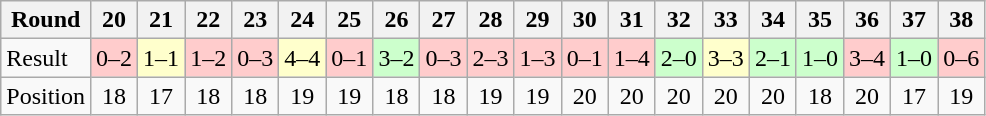<table class="wikitable">
<tr>
<th>Round</th>
<th>20</th>
<th>21</th>
<th>22</th>
<th>23</th>
<th>24</th>
<th>25</th>
<th>26</th>
<th>27</th>
<th>28</th>
<th>29</th>
<th>30</th>
<th>31</th>
<th>32</th>
<th>33</th>
<th>34</th>
<th>35</th>
<th>36</th>
<th>37</th>
<th>38</th>
</tr>
<tr>
<td>Result</td>
<td bgcolor="#FFCCCC">0–2</td>
<td bgcolor="#FFFFCC">1–1</td>
<td bgcolor="#FFCCCC">1–2</td>
<td bgcolor="#FFCCCC">0–3</td>
<td bgcolor="#FFFFCC">4–4</td>
<td bgcolor="#FFCCCC">0–1</td>
<td bgcolor="#CCFFCC">3–2</td>
<td bgcolor="#FFCCCC">0–3</td>
<td bgcolor="#FFCCCC">2–3</td>
<td bgcolor="#FFCCCC">1–3</td>
<td bgcolor="#FFCCCC">0–1</td>
<td bgcolor="#FFCCCC">1–4</td>
<td bgcolor="#CCFFCC">2–0</td>
<td bgcolor="#FFFFCC">3–3</td>
<td bgcolor="#CCFFCC">2–1</td>
<td bgcolor="#CCFFCC">1–0</td>
<td bgcolor="#FFCCCC">3–4</td>
<td bgcolor="#CCFFCC">1–0</td>
<td bgcolor="#FFCCCC">0–6</td>
</tr>
<tr>
<td>Position</td>
<td align="center">18</td>
<td align="center">17</td>
<td align="center">18</td>
<td align="center">18</td>
<td align="center">19</td>
<td align="center">19</td>
<td align="center">18</td>
<td align="center">18</td>
<td align="center">19</td>
<td align="center">19</td>
<td align="center">20</td>
<td align="center">20</td>
<td align="center">20</td>
<td align="center">20</td>
<td align="center">20</td>
<td align="center">18</td>
<td align="center">20</td>
<td align="center">17</td>
<td align="center">19</td>
</tr>
</table>
